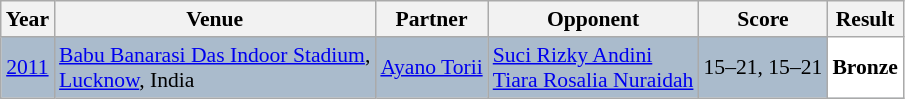<table class="sortable wikitable" style="font-size: 90%;">
<tr>
<th>Year</th>
<th>Venue</th>
<th>Partner</th>
<th>Opponent</th>
<th>Score</th>
<th>Result</th>
</tr>
<tr style="background:#AABBCC">
<td align="center"><a href='#'>2011</a></td>
<td align="left"><a href='#'>Babu Banarasi Das Indoor Stadium</a>,<br><a href='#'>Lucknow</a>, India</td>
<td align="left"> <a href='#'>Ayano Torii</a></td>
<td align="left"> <a href='#'>Suci Rizky Andini</a><br> <a href='#'>Tiara Rosalia Nuraidah</a></td>
<td align="left">15–21, 15–21</td>
<td style="text-align:left; background:white"> <strong>Bronze</strong></td>
</tr>
</table>
